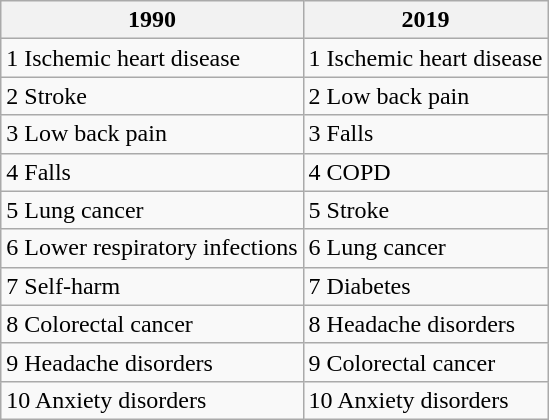<table class="wikitable">
<tr>
<th>1990</th>
<th>2019</th>
</tr>
<tr>
<td>1 Ischemic heart disease</td>
<td>1 Ischemic heart disease</td>
</tr>
<tr>
<td>2 Stroke</td>
<td>2 Low back pain</td>
</tr>
<tr>
<td>3 Low back pain</td>
<td>3 Falls</td>
</tr>
<tr>
<td>4 Falls</td>
<td>4 COPD</td>
</tr>
<tr>
<td>5 Lung cancer</td>
<td>5 Stroke</td>
</tr>
<tr>
<td>6 Lower respiratory infections</td>
<td>6 Lung cancer</td>
</tr>
<tr>
<td>7 Self-harm</td>
<td>7 Diabetes</td>
</tr>
<tr>
<td>8 Colorectal cancer</td>
<td>8 Headache disorders</td>
</tr>
<tr>
<td>9 Headache disorders</td>
<td>9 Colorectal cancer</td>
</tr>
<tr>
<td>10 Anxiety disorders</td>
<td>10 Anxiety disorders</td>
</tr>
</table>
